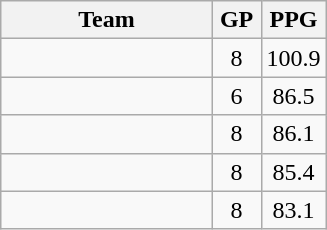<table class=wikitable>
<tr>
<th>Team</th>
<th width="15%">GP</th>
<th width="20%">PPG</th>
</tr>
<tr>
<td></td>
<td align=center>8</td>
<td align=center>100.9</td>
</tr>
<tr>
<td></td>
<td align=center>6</td>
<td align=center>86.5</td>
</tr>
<tr>
<td></td>
<td align=center>8</td>
<td align=center>86.1</td>
</tr>
<tr>
<td></td>
<td align=center>8</td>
<td align=center>85.4</td>
</tr>
<tr>
<td></td>
<td align=center>8</td>
<td align=center>83.1</td>
</tr>
</table>
